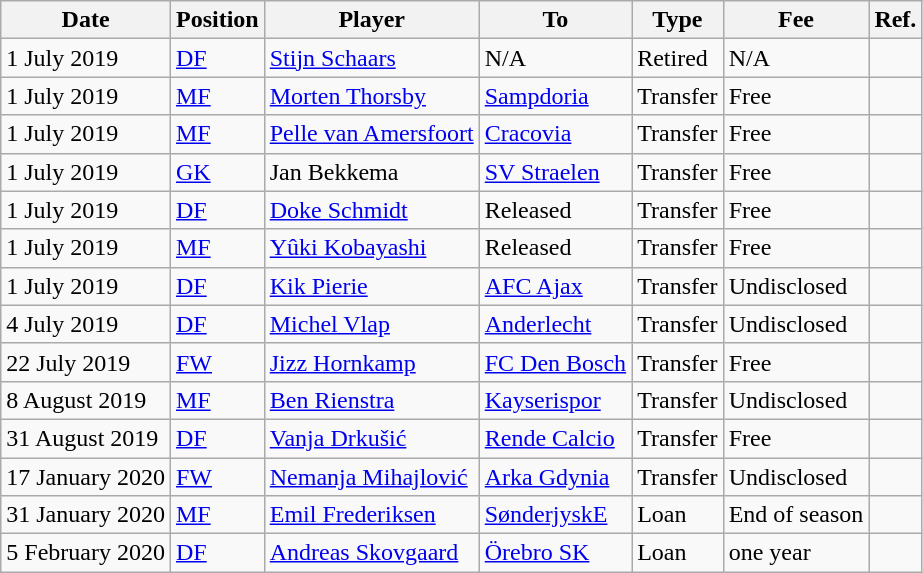<table class="wikitable">
<tr>
<th>Date</th>
<th>Position</th>
<th>Player</th>
<th>To</th>
<th><abbr>Type</abbr></th>
<th>Fee</th>
<th><abbr>Ref.</abbr></th>
</tr>
<tr>
<td>1 July 2019</td>
<td><a href='#'>DF</a></td>
<td> <a href='#'>Stijn Schaars</a></td>
<td>N/A</td>
<td>Retired</td>
<td>N/A</td>
<td></td>
</tr>
<tr>
<td>1 July 2019</td>
<td><a href='#'>MF</a></td>
<td> <a href='#'>Morten Thorsby</a></td>
<td> <a href='#'>Sampdoria</a></td>
<td>Transfer</td>
<td>Free</td>
<td></td>
</tr>
<tr>
<td>1 July 2019</td>
<td><a href='#'>MF</a></td>
<td> <a href='#'>Pelle van Amersfoort</a></td>
<td> <a href='#'>Cracovia</a></td>
<td>Transfer</td>
<td>Free</td>
<td></td>
</tr>
<tr>
<td>1 July 2019</td>
<td><a href='#'>GK</a></td>
<td> Jan Bekkema</td>
<td> <a href='#'>SV Straelen</a></td>
<td>Transfer</td>
<td>Free</td>
<td></td>
</tr>
<tr>
<td>1 July 2019</td>
<td><a href='#'>DF</a></td>
<td> <a href='#'>Doke Schmidt</a></td>
<td>Released</td>
<td>Transfer</td>
<td>Free</td>
<td></td>
</tr>
<tr>
<td>1 July 2019</td>
<td><a href='#'>MF</a></td>
<td> <a href='#'>Yûki Kobayashi</a></td>
<td>Released</td>
<td>Transfer</td>
<td>Free</td>
<td></td>
</tr>
<tr>
<td>1 July 2019</td>
<td><a href='#'>DF</a></td>
<td> <a href='#'>Kik Pierie</a></td>
<td> <a href='#'>AFC Ajax</a></td>
<td>Transfer</td>
<td>Undisclosed</td>
<td></td>
</tr>
<tr>
<td>4 July 2019</td>
<td><a href='#'>DF</a></td>
<td> <a href='#'>Michel Vlap</a></td>
<td> <a href='#'>Anderlecht</a></td>
<td>Transfer</td>
<td>Undisclosed</td>
<td></td>
</tr>
<tr>
<td>22 July 2019</td>
<td><a href='#'>FW</a></td>
<td> <a href='#'>Jizz Hornkamp</a></td>
<td> <a href='#'>FC Den Bosch</a></td>
<td>Transfer</td>
<td>Free</td>
<td></td>
</tr>
<tr>
<td>8 August 2019</td>
<td><a href='#'>MF</a></td>
<td> <a href='#'>Ben Rienstra</a></td>
<td> <a href='#'>Kayserispor</a></td>
<td>Transfer</td>
<td>Undisclosed</td>
<td></td>
</tr>
<tr>
<td>31 August 2019</td>
<td><a href='#'>DF</a></td>
<td> <a href='#'>Vanja Drkušić</a></td>
<td> <a href='#'>Rende Calcio</a></td>
<td>Transfer</td>
<td>Free</td>
<td></td>
</tr>
<tr>
<td>17 January 2020</td>
<td><a href='#'>FW</a></td>
<td> <a href='#'>Nemanja Mihajlović</a></td>
<td> <a href='#'>Arka Gdynia</a></td>
<td>Transfer</td>
<td>Undisclosed</td>
<td></td>
</tr>
<tr>
<td>31 January 2020</td>
<td><a href='#'>MF</a></td>
<td> <a href='#'>Emil Frederiksen</a></td>
<td> <a href='#'>SønderjyskE</a></td>
<td>Loan</td>
<td>End of season</td>
<td></td>
</tr>
<tr>
<td>5 February 2020</td>
<td><a href='#'>DF</a></td>
<td> <a href='#'>Andreas Skovgaard</a></td>
<td> <a href='#'>Örebro SK</a></td>
<td>Loan</td>
<td>one year</td>
<td></td>
</tr>
</table>
